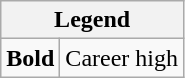<table class="wikitable mw-collapsible mw-collapsed">
<tr>
<th colspan="2">Legend</th>
</tr>
<tr>
<td><strong>Bold</strong></td>
<td>Career high</td>
</tr>
</table>
